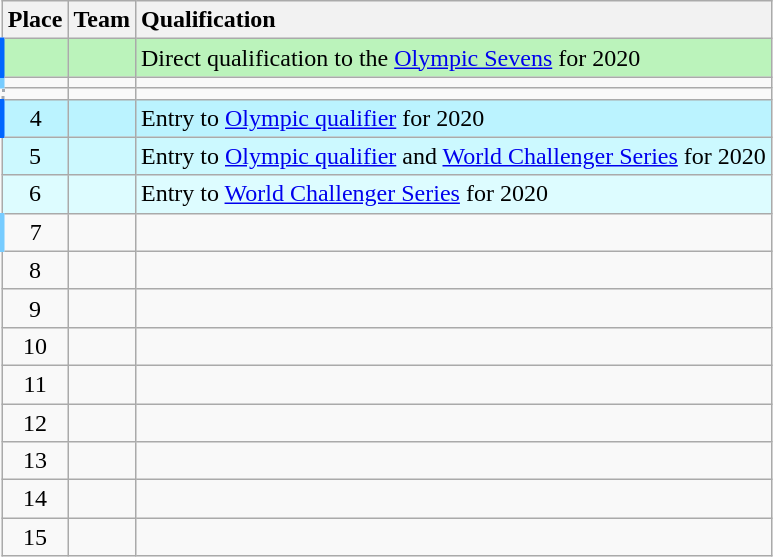<table class="wikitable" style="text-align:center; padding-bottom:0;">
<tr>
<th>Place</th>
<th style="text-align:left;">Team</th>
<th style="text-align:left;">Qualification</th>
</tr>
<tr bgcolor=#bbf3bb>
<td style="border-left:3px solid #06f;"></td>
<td align=left></td>
<td align=left>Direct qualification to the <a href='#'>Olympic Sevens</a> for 2020</td>
</tr>
<tr>
<td style="border-left:3px solid #7cf;"></td>
<td align=left></td>
<td></td>
</tr>
<tr>
<td style="border-left:2px dotted #a2a9b1;"></td>
<td align=left></td>
<td></td>
</tr>
<tr bgcolor=#bbf3ff>
<td style="border-left:3px solid #06f;">4</td>
<td align=left></td>
<td align=left>Entry to <a href='#'>Olympic qualifier</a> for 2020</td>
</tr>
<tr bgcolor=#ccf9ff>
<td>5</td>
<td align=left></td>
<td align=left>Entry to <a href='#'>Olympic qualifier</a> and <a href='#'>World Challenger Series</a> for 2020</td>
</tr>
<tr bgcolor=#ddfcff>
<td>6</td>
<td align=left></td>
<td align=left>Entry to <a href='#'>World Challenger Series</a> for 2020</td>
</tr>
<tr>
<td style="border-left:3px solid #7cf;">7</td>
<td align=left></td>
<td></td>
</tr>
<tr>
<td>8</td>
<td align=left></td>
<td></td>
</tr>
<tr>
<td>9</td>
<td align=left></td>
<td></td>
</tr>
<tr>
<td>10</td>
<td align=left></td>
<td></td>
</tr>
<tr>
<td>11</td>
<td align=left></td>
<td></td>
</tr>
<tr>
<td>12</td>
<td align=left></td>
<td></td>
</tr>
<tr>
<td>13</td>
<td align=left></td>
<td></td>
</tr>
<tr>
<td>14</td>
<td align=left></td>
<td></td>
</tr>
<tr>
<td>15</td>
<td align=left></td>
<td></td>
</tr>
</table>
